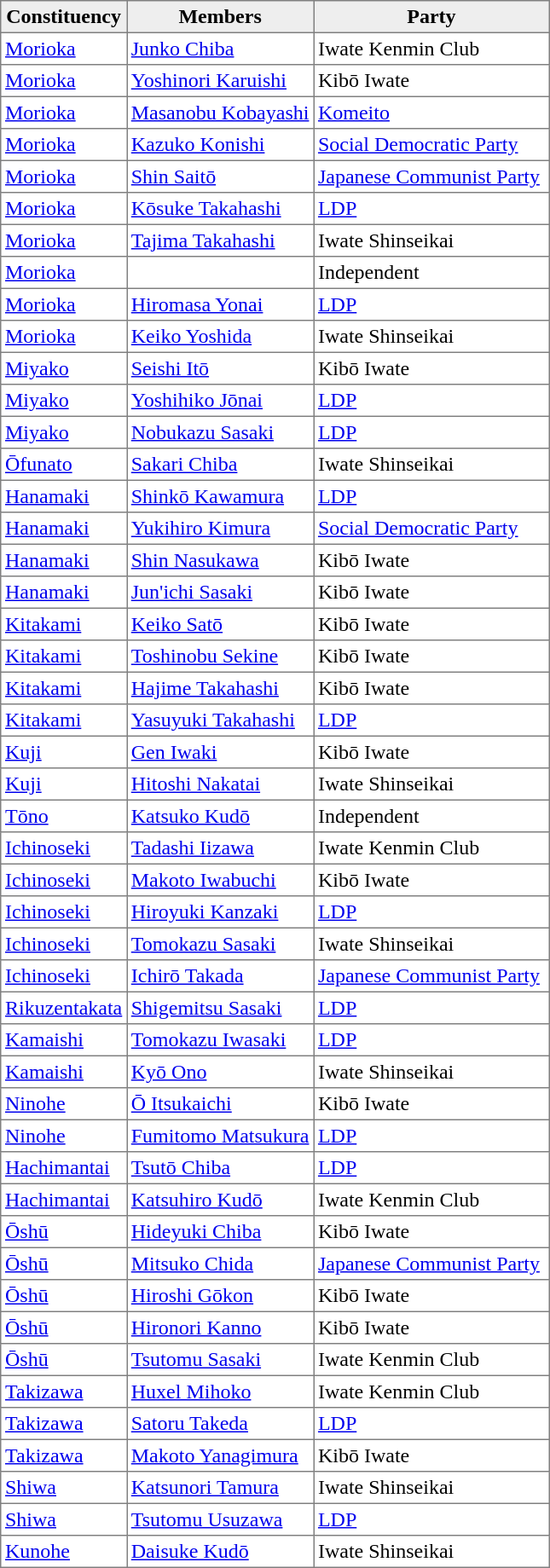<table border="1" frame="box" rules="all" cellspacing="0" cellpadding="3">
<tr style="background:#eee">
<th>Constituency</th>
<th>Members</th>
<th>Party</th>
</tr>
<tr>
<td><a href='#'>Morioka</a></td>
<td><a href='#'>Junko Chiba</a></td>
<td>Iwate Kenmin Club</td>
</tr>
<tr>
<td><a href='#'>Morioka</a></td>
<td><a href='#'>Yoshinori Karuishi</a></td>
<td>Kibō Iwate</td>
</tr>
<tr>
<td><a href='#'>Morioka</a></td>
<td><a href='#'>Masanobu Kobayashi</a></td>
<td><a href='#'>Komeito</a></td>
</tr>
<tr>
<td><a href='#'>Morioka</a></td>
<td><a href='#'>Kazuko Konishi</a></td>
<td><a href='#'>Social Democratic Party</a></td>
</tr>
<tr>
<td><a href='#'>Morioka</a></td>
<td><a href='#'>Shin Saitō</a></td>
<td><a href='#'>Japanese Communist Party</a> </td>
</tr>
<tr>
<td><a href='#'>Morioka</a></td>
<td><a href='#'>Kōsuke Takahashi</a></td>
<td><a href='#'>LDP</a></td>
</tr>
<tr>
<td><a href='#'>Morioka</a></td>
<td><a href='#'>Tajima Takahashi</a></td>
<td>Iwate Shinseikai</td>
</tr>
<tr>
<td><a href='#'>Morioka</a></td>
<td></td>
<td>Independent</td>
</tr>
<tr>
<td><a href='#'>Morioka</a></td>
<td><a href='#'>Hiromasa Yonai</a></td>
<td><a href='#'>LDP</a></td>
</tr>
<tr>
<td><a href='#'>Morioka</a></td>
<td><a href='#'>Keiko Yoshida</a></td>
<td>Iwate Shinseikai</td>
</tr>
<tr>
<td><a href='#'>Miyako</a></td>
<td><a href='#'>Seishi Itō</a></td>
<td>Kibō Iwate</td>
</tr>
<tr>
<td><a href='#'>Miyako</a></td>
<td><a href='#'>Yoshihiko Jōnai</a></td>
<td><a href='#'>LDP</a></td>
</tr>
<tr>
<td><a href='#'>Miyako</a></td>
<td><a href='#'>Nobukazu Sasaki</a></td>
<td><a href='#'>LDP</a></td>
</tr>
<tr>
<td><a href='#'>Ōfunato</a></td>
<td><a href='#'>Sakari Chiba</a></td>
<td>Iwate Shinseikai</td>
</tr>
<tr>
<td><a href='#'>Hanamaki</a></td>
<td><a href='#'>Shinkō Kawamura</a></td>
<td><a href='#'>LDP</a></td>
</tr>
<tr>
<td><a href='#'>Hanamaki</a></td>
<td><a href='#'>Yukihiro Kimura</a></td>
<td><a href='#'>Social Democratic Party</a></td>
</tr>
<tr>
<td><a href='#'>Hanamaki</a></td>
<td><a href='#'>Shin Nasukawa</a></td>
<td>Kibō Iwate</td>
</tr>
<tr>
<td><a href='#'>Hanamaki</a></td>
<td><a href='#'>Jun'ichi Sasaki</a></td>
<td>Kibō Iwate</td>
</tr>
<tr>
<td><a href='#'>Kitakami</a></td>
<td><a href='#'>Keiko Satō</a></td>
<td>Kibō Iwate</td>
</tr>
<tr>
<td><a href='#'>Kitakami</a></td>
<td><a href='#'>Toshinobu Sekine</a></td>
<td>Kibō Iwate</td>
</tr>
<tr>
<td><a href='#'>Kitakami</a></td>
<td><a href='#'>Hajime Takahashi</a></td>
<td>Kibō Iwate</td>
</tr>
<tr>
<td><a href='#'>Kitakami</a></td>
<td><a href='#'>Yasuyuki Takahashi</a></td>
<td><a href='#'>LDP</a></td>
</tr>
<tr>
<td><a href='#'>Kuji</a></td>
<td><a href='#'>Gen Iwaki</a></td>
<td>Kibō Iwate</td>
</tr>
<tr>
<td><a href='#'>Kuji</a></td>
<td><a href='#'>Hitoshi Nakatai</a></td>
<td>Iwate Shinseikai</td>
</tr>
<tr>
<td><a href='#'>Tōno</a></td>
<td><a href='#'>Katsuko Kudō</a></td>
<td>Independent</td>
</tr>
<tr>
<td><a href='#'>Ichinoseki</a></td>
<td><a href='#'>Tadashi Iizawa</a></td>
<td>Iwate Kenmin Club</td>
</tr>
<tr>
<td><a href='#'>Ichinoseki</a></td>
<td><a href='#'>Makoto Iwabuchi</a></td>
<td>Kibō Iwate</td>
</tr>
<tr>
<td><a href='#'>Ichinoseki</a></td>
<td><a href='#'>Hiroyuki Kanzaki</a></td>
<td><a href='#'>LDP</a></td>
</tr>
<tr>
<td><a href='#'>Ichinoseki</a></td>
<td><a href='#'>Tomokazu Sasaki</a></td>
<td>Iwate Shinseikai</td>
</tr>
<tr>
<td><a href='#'>Ichinoseki</a></td>
<td><a href='#'>Ichirō Takada</a></td>
<td><a href='#'>Japanese Communist Party</a></td>
</tr>
<tr>
<td><a href='#'>Rikuzentakata</a></td>
<td><a href='#'>Shigemitsu Sasaki</a></td>
<td><a href='#'>LDP</a></td>
</tr>
<tr>
<td><a href='#'>Kamaishi</a></td>
<td><a href='#'>Tomokazu Iwasaki</a></td>
<td><a href='#'>LDP</a></td>
</tr>
<tr>
<td><a href='#'>Kamaishi</a></td>
<td><a href='#'>Kyō Ono</a></td>
<td>Iwate Shinseikai</td>
</tr>
<tr>
<td><a href='#'>Ninohe</a></td>
<td><a href='#'>Ō Itsukaichi</a></td>
<td>Kibō Iwate</td>
</tr>
<tr>
<td><a href='#'>Ninohe</a></td>
<td><a href='#'>Fumitomo Matsukura</a></td>
<td><a href='#'>LDP</a></td>
</tr>
<tr>
<td><a href='#'>Hachimantai</a></td>
<td><a href='#'>Tsutō Chiba</a></td>
<td><a href='#'>LDP</a></td>
</tr>
<tr>
<td><a href='#'>Hachimantai</a></td>
<td><a href='#'>Katsuhiro Kudō</a></td>
<td>Iwate Kenmin Club</td>
</tr>
<tr>
<td><a href='#'>Ōshū</a></td>
<td><a href='#'>Hideyuki Chiba</a></td>
<td>Kibō Iwate</td>
</tr>
<tr>
<td><a href='#'>Ōshū</a></td>
<td><a href='#'>Mitsuko Chida</a></td>
<td><a href='#'>Japanese Communist Party</a></td>
</tr>
<tr>
<td><a href='#'>Ōshū</a></td>
<td><a href='#'>Hiroshi Gōkon</a></td>
<td>Kibō Iwate</td>
</tr>
<tr>
<td><a href='#'>Ōshū</a></td>
<td><a href='#'>Hironori Kanno</a></td>
<td>Kibō Iwate</td>
</tr>
<tr>
<td><a href='#'>Ōshū</a></td>
<td><a href='#'>Tsutomu Sasaki</a></td>
<td>Iwate Kenmin Club</td>
</tr>
<tr>
<td><a href='#'>Takizawa</a></td>
<td><a href='#'>Huxel Mihoko</a></td>
<td>Iwate Kenmin Club</td>
</tr>
<tr>
<td><a href='#'>Takizawa</a></td>
<td><a href='#'>Satoru Takeda</a></td>
<td><a href='#'>LDP</a></td>
</tr>
<tr>
<td><a href='#'>Takizawa</a></td>
<td><a href='#'>Makoto Yanagimura</a></td>
<td>Kibō Iwate</td>
</tr>
<tr>
<td><a href='#'>Shiwa</a></td>
<td><a href='#'>Katsunori Tamura</a></td>
<td>Iwate Shinseikai</td>
</tr>
<tr>
<td><a href='#'>Shiwa</a></td>
<td><a href='#'>Tsutomu Usuzawa</a></td>
<td><a href='#'>LDP</a></td>
</tr>
<tr>
<td><a href='#'>Kunohe</a></td>
<td><a href='#'>Daisuke Kudō</a></td>
<td>Iwate Shinseikai</td>
</tr>
</table>
